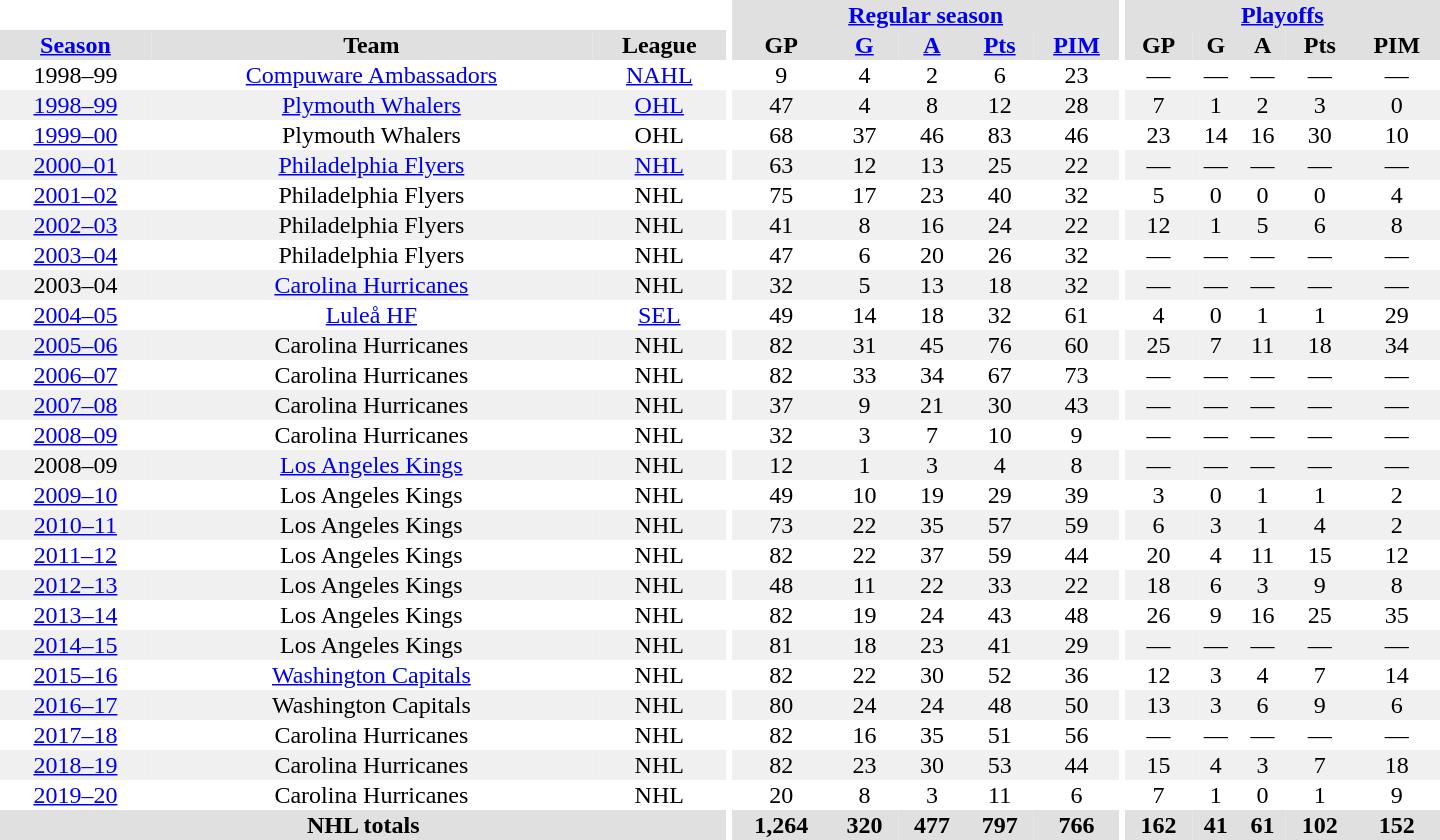<table border="0" cellpadding="1" cellspacing="0" style="text-align:center; width:60em">
<tr bgcolor="#e0e0e0">
<th colspan="3" bgcolor="#ffffff"></th>
<th rowspan="99" bgcolor="#ffffff"></th>
<th colspan="5"><a href='#'>Regular season</a></th>
<th rowspan="99" bgcolor="#ffffff"></th>
<th colspan="5"><a href='#'>Playoffs</a></th>
</tr>
<tr bgcolor="#e0e0e0">
<th><a href='#'>Season</a></th>
<th>Team</th>
<th>League</th>
<th>GP</th>
<th><a href='#'>G</a></th>
<th><a href='#'>A</a></th>
<th><a href='#'>Pts</a></th>
<th><a href='#'>PIM</a></th>
<th>GP</th>
<th>G</th>
<th>A</th>
<th>Pts</th>
<th>PIM</th>
</tr>
<tr>
<td>1998–99</td>
<td><a href='#'>Compuware Ambassadors</a></td>
<td><a href='#'>NAHL</a></td>
<td>9</td>
<td>4</td>
<td>2</td>
<td>6</td>
<td>23</td>
<td>—</td>
<td>—</td>
<td>—</td>
<td>—</td>
<td>—</td>
</tr>
<tr bgcolor="#f0f0f0">
<td><a href='#'>1998–99</a></td>
<td><a href='#'>Plymouth Whalers</a></td>
<td><a href='#'>OHL</a></td>
<td>47</td>
<td>4</td>
<td>8</td>
<td>12</td>
<td>28</td>
<td>7</td>
<td>1</td>
<td>2</td>
<td>3</td>
<td>0</td>
</tr>
<tr>
<td><a href='#'>1999–00</a></td>
<td>Plymouth Whalers</td>
<td>OHL</td>
<td>68</td>
<td>37</td>
<td>46</td>
<td>83</td>
<td>46</td>
<td>23</td>
<td>14</td>
<td>16</td>
<td>30</td>
<td>10</td>
</tr>
<tr bgcolor="#f0f0f0">
<td><a href='#'>2000–01</a></td>
<td><a href='#'>Philadelphia Flyers</a></td>
<td><a href='#'>NHL</a></td>
<td>63</td>
<td>12</td>
<td>13</td>
<td>25</td>
<td>22</td>
<td>—</td>
<td>—</td>
<td>—</td>
<td>—</td>
<td>—</td>
</tr>
<tr>
<td><a href='#'>2001–02</a></td>
<td>Philadelphia Flyers</td>
<td>NHL</td>
<td>75</td>
<td>17</td>
<td>23</td>
<td>40</td>
<td>32</td>
<td>5</td>
<td>0</td>
<td>0</td>
<td>0</td>
<td>4</td>
</tr>
<tr bgcolor="#f0f0f0">
<td><a href='#'>2002–03</a></td>
<td>Philadelphia Flyers</td>
<td>NHL</td>
<td>41</td>
<td>8</td>
<td>16</td>
<td>24</td>
<td>22</td>
<td>12</td>
<td>1</td>
<td>5</td>
<td>6</td>
<td>8</td>
</tr>
<tr>
<td><a href='#'>2003–04</a></td>
<td>Philadelphia Flyers</td>
<td>NHL</td>
<td>47</td>
<td>6</td>
<td>20</td>
<td>26</td>
<td>32</td>
<td>—</td>
<td>—</td>
<td>—</td>
<td>—</td>
<td>—</td>
</tr>
<tr bgcolor="#f0f0f0">
<td>2003–04</td>
<td><a href='#'>Carolina Hurricanes</a></td>
<td>NHL</td>
<td>32</td>
<td>5</td>
<td>13</td>
<td>18</td>
<td>32</td>
<td>—</td>
<td>—</td>
<td>—</td>
<td>—</td>
<td>—</td>
</tr>
<tr>
<td><a href='#'>2004–05</a></td>
<td><a href='#'>Luleå HF</a></td>
<td><a href='#'>SEL</a></td>
<td>49</td>
<td>14</td>
<td>18</td>
<td>32</td>
<td>61</td>
<td>4</td>
<td>0</td>
<td>1</td>
<td>1</td>
<td>29</td>
</tr>
<tr bgcolor="#f0f0f0">
<td><a href='#'>2005–06</a></td>
<td>Carolina Hurricanes</td>
<td>NHL</td>
<td>82</td>
<td>31</td>
<td>45</td>
<td>76</td>
<td>60</td>
<td>25</td>
<td>7</td>
<td>11</td>
<td>18</td>
<td>34</td>
</tr>
<tr>
<td><a href='#'>2006–07</a></td>
<td>Carolina Hurricanes</td>
<td>NHL</td>
<td>82</td>
<td>33</td>
<td>34</td>
<td>67</td>
<td>73</td>
<td>—</td>
<td>—</td>
<td>—</td>
<td>—</td>
<td>—</td>
</tr>
<tr bgcolor="#f0f0f0">
<td><a href='#'>2007–08</a></td>
<td>Carolina Hurricanes</td>
<td>NHL</td>
<td>37</td>
<td>9</td>
<td>21</td>
<td>30</td>
<td>43</td>
<td>—</td>
<td>—</td>
<td>—</td>
<td>—</td>
<td>—</td>
</tr>
<tr>
<td><a href='#'>2008–09</a></td>
<td>Carolina Hurricanes</td>
<td>NHL</td>
<td>32</td>
<td>3</td>
<td>7</td>
<td>10</td>
<td>9</td>
<td>—</td>
<td>—</td>
<td>—</td>
<td>—</td>
<td>—</td>
</tr>
<tr bgcolor="#f0f0f0">
<td>2008–09</td>
<td><a href='#'>Los Angeles Kings</a></td>
<td>NHL</td>
<td>12</td>
<td>1</td>
<td>3</td>
<td>4</td>
<td>8</td>
<td>—</td>
<td>—</td>
<td>—</td>
<td>—</td>
<td>—</td>
</tr>
<tr>
<td><a href='#'>2009–10</a></td>
<td>Los Angeles Kings</td>
<td>NHL</td>
<td>49</td>
<td>10</td>
<td>19</td>
<td>29</td>
<td>39</td>
<td>3</td>
<td>0</td>
<td>1</td>
<td>1</td>
<td>2</td>
</tr>
<tr bgcolor="#f0f0f0">
<td><a href='#'>2010–11</a></td>
<td>Los Angeles Kings</td>
<td>NHL</td>
<td>73</td>
<td>22</td>
<td>35</td>
<td>57</td>
<td>59</td>
<td>6</td>
<td>3</td>
<td>1</td>
<td>4</td>
<td>2</td>
</tr>
<tr>
<td><a href='#'>2011–12</a></td>
<td>Los Angeles Kings</td>
<td>NHL</td>
<td>82</td>
<td>22</td>
<td>37</td>
<td>59</td>
<td>44</td>
<td>20</td>
<td>4</td>
<td>11</td>
<td>15</td>
<td>12</td>
</tr>
<tr bgcolor="#f0f0f0">
<td><a href='#'>2012–13</a></td>
<td>Los Angeles Kings</td>
<td>NHL</td>
<td>48</td>
<td>11</td>
<td>22</td>
<td>33</td>
<td>22</td>
<td>18</td>
<td>6</td>
<td>3</td>
<td>9</td>
<td>8</td>
</tr>
<tr>
<td><a href='#'>2013–14</a></td>
<td>Los Angeles Kings</td>
<td>NHL</td>
<td>82</td>
<td>19</td>
<td>24</td>
<td>43</td>
<td>48</td>
<td>26</td>
<td>9</td>
<td>16</td>
<td>25</td>
<td>35</td>
</tr>
<tr bgcolor="#f0f0f0">
<td><a href='#'>2014–15</a></td>
<td>Los Angeles Kings</td>
<td>NHL</td>
<td>81</td>
<td>18</td>
<td>23</td>
<td>41</td>
<td>29</td>
<td>—</td>
<td>—</td>
<td>—</td>
<td>—</td>
<td>—</td>
</tr>
<tr>
<td><a href='#'>2015–16</a></td>
<td><a href='#'>Washington Capitals</a></td>
<td>NHL</td>
<td>82</td>
<td>22</td>
<td>30</td>
<td>52</td>
<td>36</td>
<td>12</td>
<td>3</td>
<td>4</td>
<td>7</td>
<td>14</td>
</tr>
<tr bgcolor="#f0f0f0">
<td><a href='#'>2016–17</a></td>
<td>Washington Capitals</td>
<td>NHL</td>
<td>80</td>
<td>24</td>
<td>24</td>
<td>48</td>
<td>50</td>
<td>13</td>
<td>3</td>
<td>6</td>
<td>9</td>
<td>6</td>
</tr>
<tr>
<td><a href='#'>2017–18</a></td>
<td>Carolina Hurricanes</td>
<td>NHL</td>
<td>82</td>
<td>16</td>
<td>35</td>
<td>51</td>
<td>56</td>
<td>—</td>
<td>—</td>
<td>—</td>
<td>—</td>
<td>—</td>
</tr>
<tr bgcolor="#f0f0f0">
<td><a href='#'>2018–19</a></td>
<td>Carolina Hurricanes</td>
<td>NHL</td>
<td>82</td>
<td>23</td>
<td>30</td>
<td>53</td>
<td>44</td>
<td>15</td>
<td>4</td>
<td>3</td>
<td>7</td>
<td>18</td>
</tr>
<tr>
<td><a href='#'>2019–20</a></td>
<td>Carolina Hurricanes</td>
<td>NHL</td>
<td>20</td>
<td>8</td>
<td>3</td>
<td>11</td>
<td>6</td>
<td>7</td>
<td>1</td>
<td>0</td>
<td>1</td>
<td>9</td>
</tr>
<tr bgcolor="#e0e0e0">
<th colspan="3">NHL totals</th>
<th>1,264</th>
<th>320</th>
<th>477</th>
<th>797</th>
<th>766</th>
<th>162</th>
<th>41</th>
<th>61</th>
<th>102</th>
<th>152</th>
</tr>
</table>
